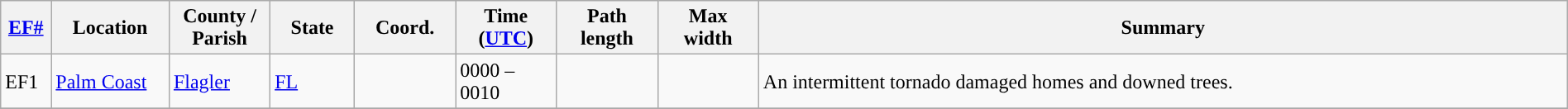<table class="wikitable sortable" style="width:100%;">
<tr>
<th scope="col" width="3%" align="center"><a href='#'>EF#</a></th>
<th scope="col" width="7%" align="center" class="unsortable">Location</th>
<th scope="col" width="6%" align="center" class="unsortable">County / Parish</th>
<th scope="col" width="5%" align="center">State</th>
<th scope="col" width="6%" align="center">Coord.</th>
<th scope="col" width="6%" align="center">Time (<a href='#'>UTC</a>)</th>
<th scope="col" width="6%" align="center">Path length</th>
<th scope="col" width="6%" align="center">Max width</th>
<th scope="col" width="48%" class="unsortable" align="center">Summary</th>
</tr>
<tr>
<td>EF1</td>
<td><a href='#'>Palm Coast</a></td>
<td><a href='#'>Flagler</a></td>
<td><a href='#'>FL</a></td>
<td></td>
<td>0000 – 0010</td>
<td></td>
<td></td>
<td>An intermittent tornado damaged homes and downed trees.</td>
</tr>
<tr>
</tr>
</table>
